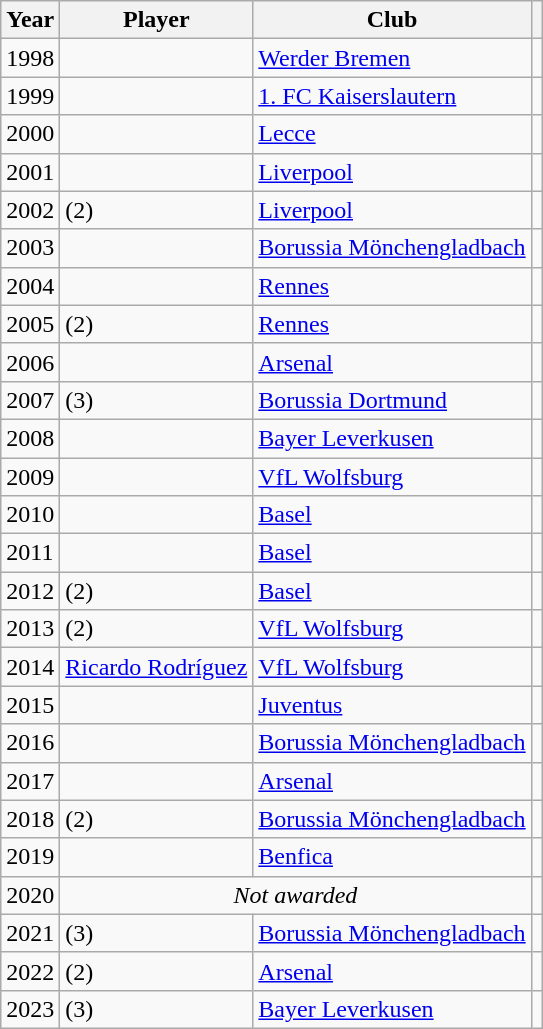<table class="wikitable">
<tr>
<th>Year</th>
<th>Player</th>
<th>Club</th>
<th></th>
</tr>
<tr>
<td>1998</td>
<td></td>
<td> <a href='#'>Werder Bremen</a></td>
<td></td>
</tr>
<tr>
<td>1999</td>
<td></td>
<td> <a href='#'>1. FC Kaiserslautern</a></td>
<td></td>
</tr>
<tr>
<td>2000</td>
<td></td>
<td> <a href='#'>Lecce</a></td>
<td></td>
</tr>
<tr>
<td>2001</td>
<td></td>
<td> <a href='#'>Liverpool</a></td>
<td></td>
</tr>
<tr>
<td>2002</td>
<td> (2)</td>
<td> <a href='#'>Liverpool</a></td>
<td></td>
</tr>
<tr>
<td>2003</td>
<td></td>
<td> <a href='#'>Borussia Mönchengladbach</a></td>
<td></td>
</tr>
<tr>
<td>2004</td>
<td></td>
<td> <a href='#'>Rennes</a></td>
<td></td>
</tr>
<tr>
<td>2005</td>
<td> (2)</td>
<td> <a href='#'>Rennes</a></td>
<td></td>
</tr>
<tr>
<td>2006</td>
<td></td>
<td> <a href='#'>Arsenal</a></td>
<td></td>
</tr>
<tr>
<td>2007</td>
<td> (3)</td>
<td> <a href='#'>Borussia Dortmund</a></td>
<td></td>
</tr>
<tr>
<td>2008</td>
<td></td>
<td> <a href='#'>Bayer Leverkusen</a></td>
<td></td>
</tr>
<tr>
<td>2009</td>
<td></td>
<td> <a href='#'>VfL Wolfsburg</a></td>
<td></td>
</tr>
<tr>
<td>2010</td>
<td></td>
<td> <a href='#'>Basel</a></td>
<td></td>
</tr>
<tr>
<td>2011</td>
<td></td>
<td> <a href='#'>Basel</a></td>
<td></td>
</tr>
<tr>
<td>2012</td>
<td> (2)</td>
<td> <a href='#'>Basel</a></td>
<td></td>
</tr>
<tr>
<td>2013</td>
<td> (2)</td>
<td> <a href='#'>VfL Wolfsburg</a></td>
<td></td>
</tr>
<tr>
<td>2014</td>
<td><a href='#'>Ricardo Rodríguez</a></td>
<td> <a href='#'>VfL Wolfsburg</a></td>
<td></td>
</tr>
<tr>
<td>2015</td>
<td></td>
<td> <a href='#'>Juventus</a></td>
<td></td>
</tr>
<tr>
<td>2016</td>
<td></td>
<td> <a href='#'>Borussia Mönchengladbach</a></td>
<td></td>
</tr>
<tr>
<td>2017</td>
<td></td>
<td> <a href='#'>Arsenal</a></td>
<td></td>
</tr>
<tr>
<td>2018</td>
<td> (2)</td>
<td> <a href='#'>Borussia Mönchengladbach</a></td>
<td></td>
</tr>
<tr>
<td>2019</td>
<td></td>
<td> <a href='#'>Benfica</a></td>
<td></td>
</tr>
<tr>
<td>2020</td>
<td colspan="2" align="center"><em>Not awarded</em></td>
<td></td>
</tr>
<tr>
<td>2021</td>
<td> (3)</td>
<td> <a href='#'>Borussia Mönchengladbach</a></td>
<td></td>
</tr>
<tr>
<td>2022</td>
<td> (2)</td>
<td> <a href='#'>Arsenal</a></td>
<td></td>
</tr>
<tr>
<td>2023</td>
<td> (3)</td>
<td> <a href='#'>Bayer Leverkusen</a></td>
<td></td>
</tr>
</table>
